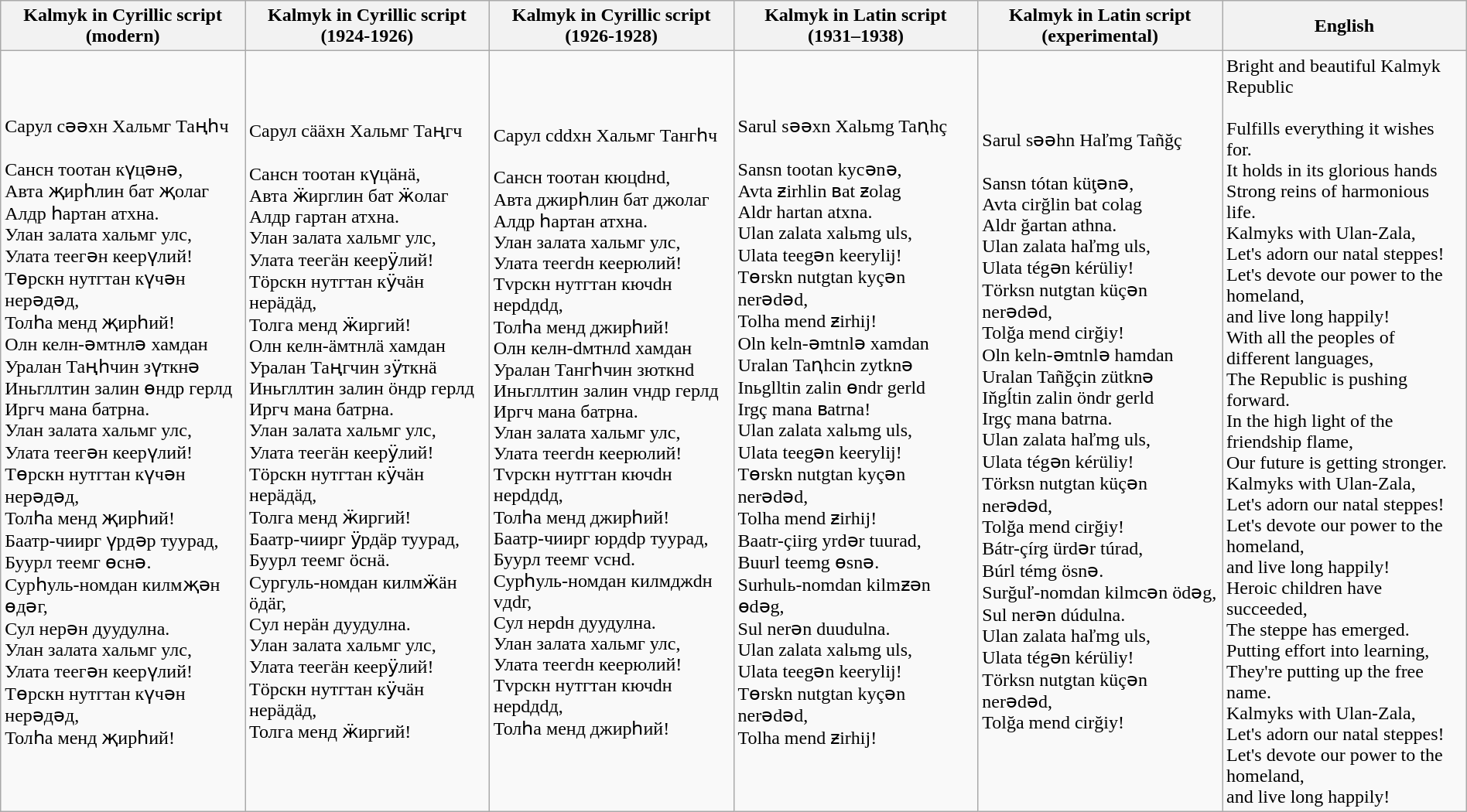<table class="wikitable" style="table-layout:fixed;width:100%">
<tr>
<th>Kalmyk in Cyrillic script (modern)</th>
<th>Kalmyk in Cyrillic script (1924-1926)</th>
<th>Kalmyk in Cyrillic script (1926-1928)</th>
<th>Kalmyk in Latin script (1931–1938)</th>
<th>Kalmyk in Latin script (experimental)</th>
<th>English</th>
</tr>
<tr>
<td>Сарул сәәхн Хальмг Таңһч<br><br>Сансн тоотан күцәнә,<br>
Авта җирһлин бат җолаг<br>
Алдр һартан атхна.<br>Улан залата хальмг улс,<br>
Улата теегән кеерүлий!<br>
Төрскн нутгтан күчән нерәдәд,<br>
Толһа менд җирһий!<br>Олн келн-әмтнлә хамдан<br>
Уралан Таңһчин зүткнә<br>
Иньгллтин залин өндр герлд<br>
Иргч мана батрна.<br>Улан залата хальмг улс,<br>
Улата теегән кеерүлий!<br>
Төрскн нутгтан күчән нерәдәд,<br>
Толһа менд җирһий!<br>Баатр-чиирг үрдәр туурад,<br>
Буурл теемг өснә.<br>
Сурһуль-номдан килмҗән өдәг,<br>
Сул нерән дуудулна.<br>Улан залата хальмг улс,<br>
Улата теегән кеерүлий!<br>
Төрскн нутгтан күчән нерәдәд,<br>
Толһа менд җирһий!<br></td>
<td>Сарул сääхн Хальмг Таңгч<br><br>Сансн тоотан күцäнä,<br>
Авта ӝирглин бат ӝолаг<br>
Алдр гартан атхна.<br>Улан залата хальмг улс,<br>
Улата теегäн кеерӱлий!<br>
Тöрскн нутгтан кӱчäн нерäдäд,<br>
Толга менд ӝиргий!<br>Олн келн-äмтнлä хамдан<br>
Уралан Таңгчин зӱткнä<br>
Иньгллтин залин öндр герлд<br>
Иргч мана батрна.<br>Улан залата хальмг улс,<br>
Улата теегäн кеерӱлий!<br>
Тöрскн нутгтан кӱчäн нерäдäд,<br>
Толга менд ӝиргий!<br>Баатр-чиирг ӱрдäр туурад,<br>
Буурл теемг öснä.<br>
Сургуль-номдан килмӝäн öдäг,<br>
Сул нерäн дуудулна.<br>Улан залата хальмг улс,<br>
Улата теегäн кеерӱлий!<br>
Тöрскн нутгтан кӱчäн нерäдäд,<br>
Толга менд ӝиргий!<br></td>
<td>Сарул сddхн Хальмг Тангһч<br><br>Сансн тоотан кюцdнd,<br>
Авта джирһлин бат джолаг<br>
Алдр һартан атхна.<br>Улан залата хальмг улс,<br>
Улата теегdн кеерюлий!<br>
Тvрскн нутгтан кючdн нерdдdд,<br>
Толһа менд джирһий!<br>Олн келн-dмтнлd хамдан<br>
Уралан Тангһчин зюткнd<br>
Иньгллтин залин vндр герлд<br>
Иргч мана батрна.<br>Улан залата хальмг улс,<br>
Улата теегdн кеерюлий!<br>
Тvрскн нутгтан кючdн нерdдdд,<br>
Толһа менд джирһий!<br>Баатр-чиирг юрдdр туурад,<br>
Буурл теемг vснd.<br>
Сурһуль-номдан килмджdн vдdг,<br>
Сул нерdн дуудулна.<br>Улан залата хальмг улс,<br>
Улата теегdн кеерюлий!<br>
Тvрскн нутгтан кючdн нерdдdд,<br>
Толһа менд джирһий!<br></td>
<td>Sarul səəxn Xalьmg Taꞑhç<br><br>Sansn tootan kycənə,<br>
Avta ƶirhlin ʙat ƶolag<br>
Aldr hartan atxna.<br>Ulan zalata xalьmg uls,<br>
Ulata teegən keerylij!<br>
Tɵrskn nutgtan kyçən nerədəd,<br>
Tolha mend ƶirhij!<br>Oln keln-əmtnlə xamdan<br>
Uralan Taꞑhcin zytknə<br>
Inьglltin zalin ɵndr gerld<br>
Irgç mana ʙatrna!<br>Ulan zalata xalьmg uls,<br>
Ulata teegən keerylij!<br>
Tɵrskn nutgtan kyçən nerədəd,<br>
Tolha mend ƶirhij!<br>Baatr-çiirg yrdər tuurad,<br>
Buurl teemg ɵsnə.<br>
Surhulь-nomdan kilmƶən ɵdəg,<br>
Sul nerən duudulna.<br>Ulan zalata xalьmg uls,<br>
Ulata teegən keerylij!<br>
Tɵrskn nutgtan kyçən nerədəd,<br>
Tolha mend ƶirhij!<br></td>
<td>Sarul səəhn Haľmg Tañğç<br><br>Sansn tótan küţənə,<br>
Avta cirğlin bat colag<br>
Aldr ğartan athna.<br>Ulan zalata haľmg uls,<br>
Ulata tégən kérüliy!<br>
Törksn nutgtan küçən nerədəd,<br>
Tolğa mend cirğiy!<br>Oln keln-əmtnlə hamdan<br>
Uralan Tañğçin zütknə<br>
Iňgĺtin zalin öndr gerld<br>
Irgç mana batrna.<br>Ulan zalata haľmg uls,<br>
Ulata tégən kérüliy!<br>
Törksn nutgtan küçən nerədəd,<br>
Tolğa mend cirğiy!<br>Bátr-çírg ürdər túrad,<br>
Búrl témg ösnə.<br>
Surğuľ-nomdan kilmcən ödəg,<br>
Sul nerən dúdulna.<br>Ulan zalata haľmg uls,<br>
Ulata tégən kérüliy!<br>
Törksn nutgtan küçən nerədəd,<br>
Tolğa mend cirğiy!<br></td>
<td>Bright and beautiful Kalmyk Republic<br><br>Fulfills everything it wishes for.<br>
It holds in its glorious hands<br>
Strong reins of harmonious life.<br>Kalmyks with Ulan-Zala,<br>
Let's adorn our natal steppes!<br>
Let's devote our power to the homeland,<br>
and live long happily!<br>With all the peoples of different languages,<br>
The Republic is pushing forward.<br>
In the high light of the friendship flame,<br>
Our future is getting stronger.<br>Kalmyks with Ulan-Zala,<br>
Let's adorn our natal steppes!<br>
Let's devote our power to the homeland,<br>
and live long happily!<br>Heroic children have succeeded,<br>
The steppe has emerged.<br>
Putting effort into learning,<br>
They're putting up the free name.<br>Kalmyks with Ulan-Zala,<br>
Let's adorn our natal steppes!<br>
Let's devote our power to the homeland,<br>
and live long happily!<br></td>
</tr>
</table>
